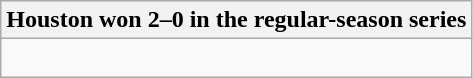<table class="wikitable collapsible collapsed">
<tr>
<th>Houston won 2–0 in the regular-season series</th>
</tr>
<tr>
<td><br>
</td>
</tr>
</table>
